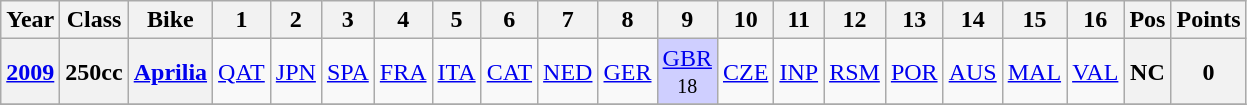<table class="wikitable" style="text-align:center">
<tr>
<th>Year</th>
<th>Class</th>
<th>Bike</th>
<th>1</th>
<th>2</th>
<th>3</th>
<th>4</th>
<th>5</th>
<th>6</th>
<th>7</th>
<th>8</th>
<th>9</th>
<th>10</th>
<th>11</th>
<th>12</th>
<th>13</th>
<th>14</th>
<th>15</th>
<th>16</th>
<th>Pos</th>
<th>Points</th>
</tr>
<tr>
<th align="left"><a href='#'>2009</a></th>
<th align="left">250cc</th>
<th align="left"><a href='#'>Aprilia</a></th>
<td><a href='#'>QAT</a></td>
<td><a href='#'>JPN</a></td>
<td><a href='#'>SPA</a></td>
<td><a href='#'>FRA</a></td>
<td><a href='#'>ITA</a></td>
<td><a href='#'>CAT</a></td>
<td><a href='#'>NED</a></td>
<td><a href='#'>GER</a></td>
<td style="background:#CFCFFF;"><a href='#'>GBR</a><br><small>18</small></td>
<td><a href='#'>CZE</a></td>
<td><a href='#'>INP</a></td>
<td><a href='#'>RSM</a></td>
<td><a href='#'>POR</a></td>
<td><a href='#'>AUS</a></td>
<td><a href='#'>MAL</a></td>
<td><a href='#'>VAL</a></td>
<th>NC</th>
<th>0</th>
</tr>
<tr>
</tr>
</table>
